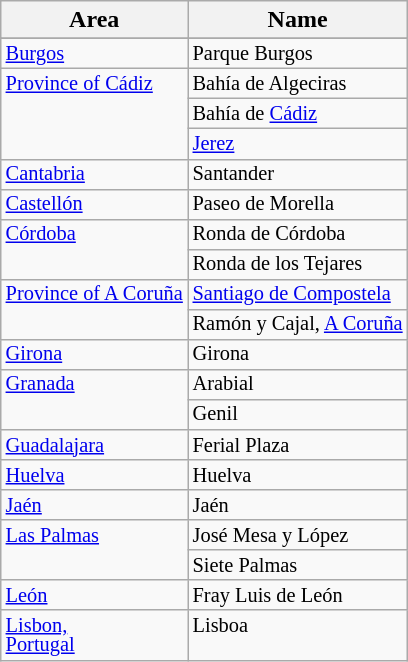<table class = "wikitable">
<tr>
<th>Area</th>
<th>Name</th>
</tr>
<tr>
</tr>
<tr style="vertical-align:top;line-height:1em;font-size:85%;">
<td><a href='#'>Burgos</a></td>
<td>Parque Burgos</td>
</tr>
<tr style="vertical-align:top;line-height:1em;font-size:85%;">
<td rowspan = 3><a href='#'>Province of Cádiz</a></td>
<td>Bahía de Algeciras</td>
</tr>
<tr style="vertical-align:top;line-height:1em;font-size:85%;">
<td>Bahía de <a href='#'>Cádiz</a></td>
</tr>
<tr style="vertical-align:top;line-height:1em;font-size:85%;">
<td><a href='#'>Jerez</a></td>
</tr>
<tr style="vertical-align:top;line-height:1em;font-size:85%;">
<td><a href='#'>Cantabria</a></td>
<td>Santander</td>
</tr>
<tr style="vertical-align:top;line-height:1em;font-size:85%;">
<td><a href='#'>Castellón</a></td>
<td>Paseo de Morella</td>
</tr>
<tr style="vertical-align:top;line-height:1em;font-size:85%;">
<td rowspan = 2><a href='#'>Córdoba</a></td>
<td>Ronda de Córdoba</td>
</tr>
<tr style="vertical-align:top;line-height:1em;font-size:85%;">
<td>Ronda de los Tejares</td>
</tr>
<tr style="vertical-align:top;line-height:1em;font-size:85%;">
<td rowspan = 2><a href='#'>Province of A Coruña</a></td>
<td><a href='#'>Santiago de Compostela</a></td>
</tr>
<tr style="vertical-align:top;line-height:1em;font-size:85%;">
<td>Ramón y Cajal, <a href='#'>A Coruña</a></td>
</tr>
<tr style="vertical-align:top;line-height:1em;font-size:85%;">
<td><a href='#'>Girona</a></td>
<td>Girona</td>
</tr>
<tr style="vertical-align:top;line-height:1em;font-size:85%;">
<td rowspan = 2><a href='#'>Granada</a></td>
<td>Arabial</td>
</tr>
<tr style="vertical-align:top;line-height:1em;font-size:85%;">
<td>Genil</td>
</tr>
<tr style="vertical-align:top;line-height:1em;font-size:85%;">
<td><a href='#'>Guadalajara</a></td>
<td>Ferial Plaza</td>
</tr>
<tr style="vertical-align:top;line-height:1em;font-size:85%;">
<td><a href='#'>Huelva</a></td>
<td>Huelva</td>
</tr>
<tr style="vertical-align:top;line-height:1em;font-size:85%;">
<td><a href='#'>Jaén</a></td>
<td>Jaén</td>
</tr>
<tr style="vertical-align:top;line-height:1em;font-size:85%;">
<td rowspan = 2><a href='#'>Las Palmas</a></td>
<td>José Mesa y López</td>
</tr>
<tr style="vertical-align:top;line-height:1em;font-size:85%;">
<td>Siete Palmas</td>
</tr>
<tr style="vertical-align:top;line-height:1em;font-size:85%;">
<td><a href='#'>León</a></td>
<td>Fray Luis de León</td>
</tr>
<tr style="vertical-align:top;line-height:1em;font-size:85%;">
<td><a href='#'>Lisbon,<br>Portugal</a> </td>
<td>Lisboa</td>
</tr>
</table>
